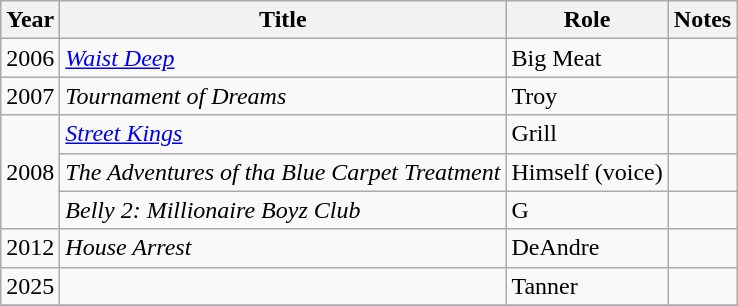<table class="wikitable">
<tr>
<th>Year</th>
<th>Title</th>
<th>Role</th>
<th>Notes</th>
</tr>
<tr>
<td>2006</td>
<td><em><a href='#'>Waist Deep</a></em></td>
<td>Big Meat</td>
<td></td>
</tr>
<tr>
<td>2007</td>
<td><em>Tournament of Dreams</em></td>
<td>Troy</td>
<td></td>
</tr>
<tr>
<td rowspan="3">2008</td>
<td><em><a href='#'>Street Kings</a></em></td>
<td>Grill</td>
<td></td>
</tr>
<tr>
<td><em>The Adventures of tha Blue Carpet Treatment</em></td>
<td>Himself (voice)</td>
<td></td>
</tr>
<tr>
<td><em>Belly 2: Millionaire Boyz Club</em></td>
<td>G</td>
<td></td>
</tr>
<tr>
<td>2012</td>
<td><em>House Arrest</em></td>
<td>DeAndre</td>
<td></td>
</tr>
<tr>
<td>2025</td>
<td></td>
<td>Tanner</td>
<td></td>
</tr>
<tr>
</tr>
</table>
